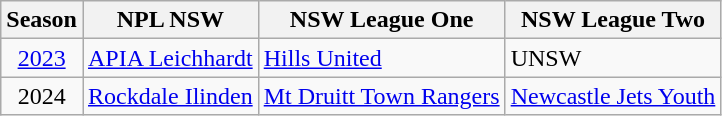<table class="wikitable">
<tr>
<th>Season</th>
<th>NPL NSW</th>
<th>NSW League One</th>
<th>NSW League Two</th>
</tr>
<tr>
<td style=text-align:center><a href='#'>2023</a></td>
<td><a href='#'>APIA Leichhardt</a></td>
<td><a href='#'>Hills United</a></td>
<td>UNSW</td>
</tr>
<tr>
<td style=text-align:center>2024</td>
<td><a href='#'>Rockdale Ilinden</a></td>
<td><a href='#'>Mt Druitt Town Rangers</a></td>
<td><a href='#'>Newcastle Jets Youth</a></td>
</tr>
</table>
